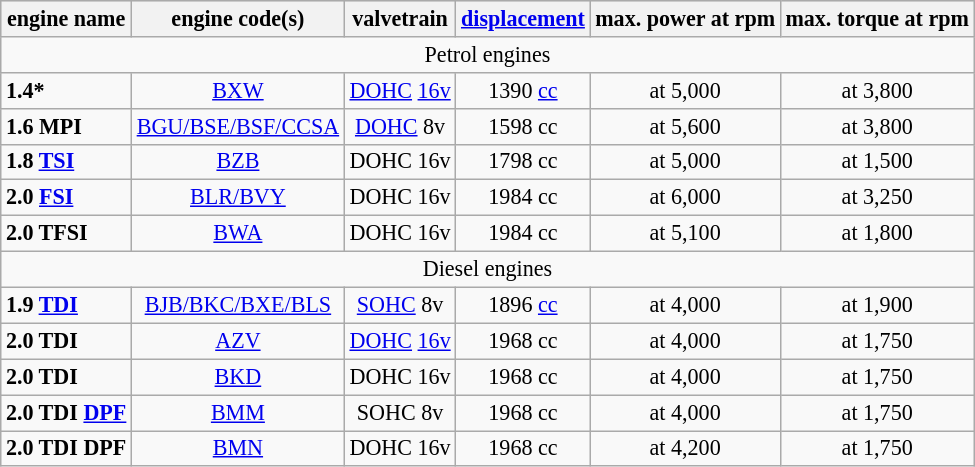<table class="wikitable" style="text-align:center; font-size:92%;">
<tr style="text-align:center; background:#dcdcdc; vertical-align:middle;">
<th>engine name</th>
<th>engine code(s)</th>
<th>valvetrain</th>
<th><a href='#'>displacement</a></th>
<th>max. power at rpm</th>
<th>max. torque at rpm</th>
</tr>
<tr>
<td colspan="6" >Petrol engines</td>
</tr>
<tr>
<td align="left"><strong>1.4*</strong></td>
<td><a href='#'>BXW</a></td>
<td><a href='#'>DOHC</a> <a href='#'>16v</a></td>
<td>1390 <a href='#'>cc</a></td>
<td> at 5,000</td>
<td> at 3,800</td>
</tr>
<tr>
<td align="left"><strong>1.6 MPI</strong></td>
<td><a href='#'>BGU/BSE/BSF/CCSA</a></td>
<td><a href='#'>DOHC</a> 8v</td>
<td>1598 cc</td>
<td> at 5,600</td>
<td> at 3,800</td>
</tr>
<tr>
<td align="left"><strong>1.8 <a href='#'>TSI</a></strong></td>
<td><a href='#'>BZB</a></td>
<td>DOHC 16v</td>
<td>1798 cc</td>
<td> at 5,000</td>
<td> at 1,500</td>
</tr>
<tr>
<td align="left"><strong>2.0 <a href='#'>FSI</a></strong></td>
<td><a href='#'>BLR/BVY</a></td>
<td>DOHC 16v</td>
<td>1984 cc</td>
<td> at 6,000</td>
<td> at 3,250</td>
</tr>
<tr>
<td align="left"><strong>2.0 TFSI</strong></td>
<td><a href='#'>BWA</a></td>
<td>DOHC 16v</td>
<td>1984 cc</td>
<td> at 5,100</td>
<td> at 1,800</td>
</tr>
<tr>
<td colspan="6" >Diesel engines</td>
</tr>
<tr>
<td align="left"><strong>1.9 <a href='#'>TDI</a></strong></td>
<td><a href='#'>BJB/BKC/BXE/BLS</a></td>
<td><a href='#'>SOHC</a> 8v</td>
<td>1896 <a href='#'>cc</a></td>
<td> at 4,000</td>
<td> at 1,900</td>
</tr>
<tr>
<td align="left"><strong>2.0 TDI</strong></td>
<td><a href='#'>AZV</a></td>
<td><a href='#'>DOHC</a> <a href='#'>16v</a></td>
<td>1968 cc</td>
<td> at 4,000</td>
<td> at 1,750</td>
</tr>
<tr>
<td align="left"><strong>2.0 TDI</strong></td>
<td><a href='#'>BKD</a></td>
<td>DOHC 16v</td>
<td>1968 cc</td>
<td> at 4,000</td>
<td> at 1,750</td>
</tr>
<tr>
<td align="left"><strong>2.0 TDI <a href='#'>DPF</a></strong></td>
<td><a href='#'>BMM</a></td>
<td>SOHC 8v</td>
<td>1968 cc</td>
<td> at 4,000</td>
<td> at 1,750</td>
</tr>
<tr>
<td align="left"><strong>2.0 TDI DPF</strong></td>
<td><a href='#'>BMN</a></td>
<td>DOHC 16v</td>
<td>1968 cc</td>
<td> at 4,200</td>
<td> at 1,750</td>
</tr>
</table>
